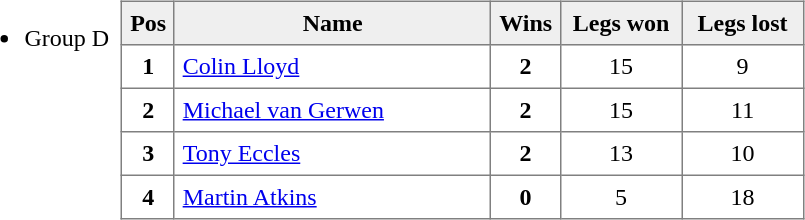<table>
<tr style="vertical-align: top;">
<td><br><ul><li>Group D</li></ul></td>
<td></td>
<td><br><table style=border-collapse:collapse border=1 cellspacing=0 cellpadding=5>
<tr align=center bgcolor=#efefef>
<th width=20>Pos</th>
<th width=200>Name</th>
<th width=20><strong>Wins</strong></th>
<th width=70>Legs won</th>
<th width=70>Legs lost</th>
</tr>
<tr align=center>
<td><strong>1</strong></td>
<td align="left"> <a href='#'>Colin Lloyd</a></td>
<td><strong>2</strong></td>
<td>15</td>
<td>9</td>
</tr>
<tr align=center>
<td><strong>2</strong></td>
<td align="left"> <a href='#'>Michael van Gerwen</a></td>
<td><strong>2</strong></td>
<td>15</td>
<td>11</td>
</tr>
<tr align=center>
<td><strong>3</strong></td>
<td align="left"> <a href='#'>Tony Eccles</a></td>
<td><strong>2</strong></td>
<td>13</td>
<td>10</td>
</tr>
<tr align=center>
<td><strong>4</strong></td>
<td align="left"> <a href='#'>Martin Atkins</a></td>
<td><strong>0</strong></td>
<td>5</td>
<td>18</td>
</tr>
</table>
</td>
</tr>
</table>
